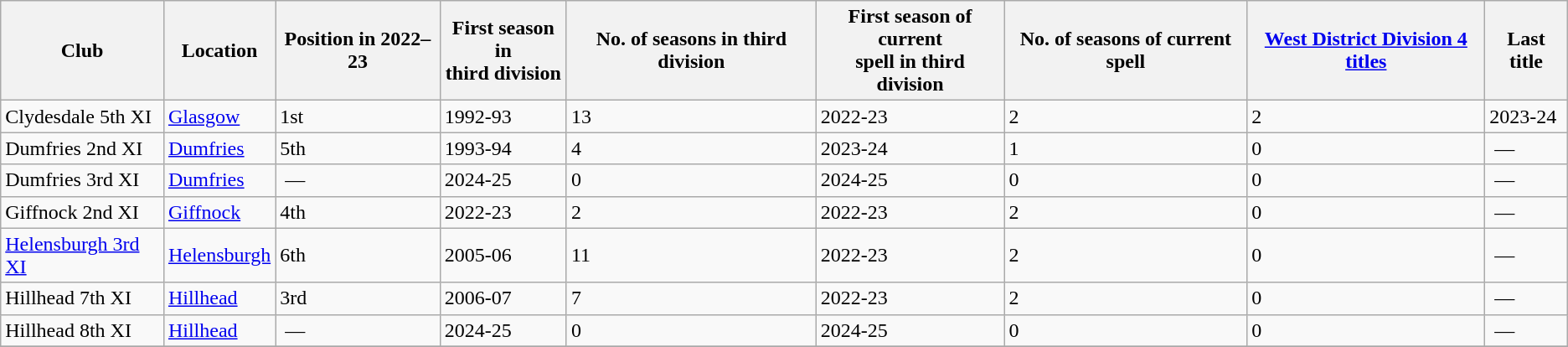<table class="wikitable sortable" style="text-align: left">
<tr>
<th>Club</th>
<th>Location</th>
<th>Position in 2022–23</th>
<th>First season in<br>third division</th>
<th>No. of seasons in third division</th>
<th>First season of current<br>spell in third division</th>
<th>No. of seasons of current spell</th>
<th><a href='#'>West District Division 4 titles</a></th>
<th>Last title</th>
</tr>
<tr>
<td>Clydesdale 5th XI</td>
<td><a href='#'>Glasgow</a></td>
<td>1st</td>
<td>1992-93</td>
<td>13</td>
<td>2022-23</td>
<td>2</td>
<td>2</td>
<td>2023-24</td>
</tr>
<tr>
<td>Dumfries 2nd XI</td>
<td><a href='#'>Dumfries</a></td>
<td>5th</td>
<td>1993-94</td>
<td>4</td>
<td>2023-24</td>
<td>1</td>
<td>0</td>
<td> —</td>
</tr>
<tr>
<td>Dumfries 3rd XI</td>
<td><a href='#'>Dumfries</a></td>
<td> —</td>
<td>2024-25</td>
<td>0</td>
<td>2024-25</td>
<td>0</td>
<td>0</td>
<td> —</td>
</tr>
<tr>
<td>Giffnock 2nd XI</td>
<td><a href='#'>Giffnock</a></td>
<td>4th</td>
<td>2022-23</td>
<td>2</td>
<td>2022-23</td>
<td>2</td>
<td>0</td>
<td> —</td>
</tr>
<tr>
<td><a href='#'>Helensburgh 3rd XI</a></td>
<td><a href='#'>Helensburgh</a></td>
<td>6th</td>
<td>2005-06</td>
<td>11</td>
<td>2022-23</td>
<td>2</td>
<td>0</td>
<td> —</td>
</tr>
<tr>
<td>Hillhead 7th XI</td>
<td><a href='#'>Hillhead</a></td>
<td>3rd</td>
<td>2006-07</td>
<td>7</td>
<td>2022-23</td>
<td>2</td>
<td>0</td>
<td> —</td>
</tr>
<tr>
<td>Hillhead 8th XI</td>
<td><a href='#'>Hillhead</a></td>
<td> —</td>
<td>2024-25</td>
<td>0</td>
<td>2024-25</td>
<td>0</td>
<td>0</td>
<td> —</td>
</tr>
<tr>
</tr>
</table>
